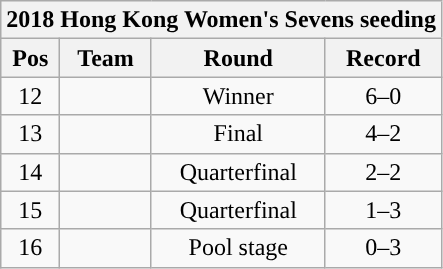<table class="wikitable" style="text-align:center">
<tr bgcolor="#efefef">
<th colspan=4 style="border-right:0px;";>2018 Hong Kong Women's Sevens seeding</th>
</tr>
<tr bgcolor="#efefef">
<th style="width:2em;">Pos</th>
<th>Team</th>
<th>Round</th>
<th>Record</th>
</tr>
<tr>
<td>12</td>
<td align=left></td>
<td>Winner</td>
<td>6–0</td>
</tr>
<tr>
<td>13</td>
<td align=left></td>
<td>Final</td>
<td>4–2</td>
</tr>
<tr>
<td>14</td>
<td align=left></td>
<td>Quarterfinal</td>
<td>2–2</td>
</tr>
<tr>
<td>15</td>
<td align=left></td>
<td>Quarterfinal</td>
<td>1–3</td>
</tr>
<tr>
<td>16</td>
<td align=left></td>
<td>Pool stage</td>
<td>0–3</td>
</tr>
</table>
